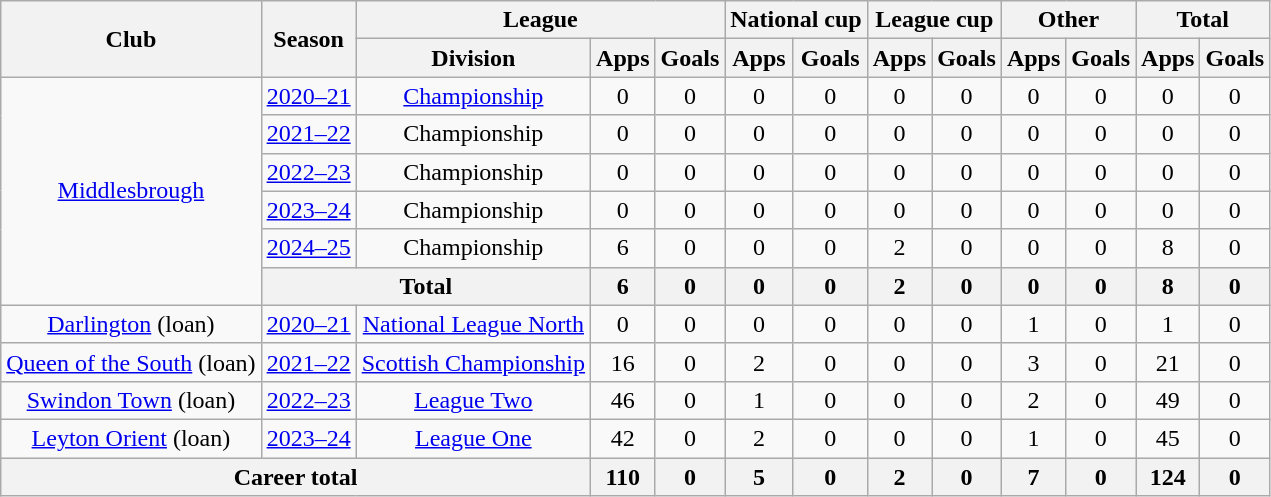<table class=wikitable style=text-align:center>
<tr>
<th rowspan=2>Club</th>
<th rowspan=2>Season</th>
<th colspan=3>League</th>
<th colspan=2>National cup</th>
<th colspan=2>League cup</th>
<th colspan=2>Other</th>
<th colspan=2>Total</th>
</tr>
<tr>
<th>Division</th>
<th>Apps</th>
<th>Goals</th>
<th>Apps</th>
<th>Goals</th>
<th>Apps</th>
<th>Goals</th>
<th>Apps</th>
<th>Goals</th>
<th>Apps</th>
<th>Goals</th>
</tr>
<tr>
<td rowspan=6><a href='#'>Middlesbrough</a></td>
<td><a href='#'>2020–21</a></td>
<td><a href='#'>Championship</a></td>
<td>0</td>
<td>0</td>
<td>0</td>
<td>0</td>
<td>0</td>
<td>0</td>
<td>0</td>
<td>0</td>
<td>0</td>
<td>0</td>
</tr>
<tr>
<td><a href='#'>2021–22</a></td>
<td>Championship</td>
<td>0</td>
<td>0</td>
<td>0</td>
<td>0</td>
<td>0</td>
<td>0</td>
<td>0</td>
<td>0</td>
<td>0</td>
<td>0</td>
</tr>
<tr>
<td><a href='#'>2022–23</a></td>
<td>Championship</td>
<td>0</td>
<td>0</td>
<td>0</td>
<td>0</td>
<td>0</td>
<td>0</td>
<td>0</td>
<td>0</td>
<td>0</td>
<td>0</td>
</tr>
<tr>
<td><a href='#'>2023–24</a></td>
<td>Championship</td>
<td>0</td>
<td>0</td>
<td>0</td>
<td>0</td>
<td>0</td>
<td>0</td>
<td>0</td>
<td>0</td>
<td>0</td>
<td>0</td>
</tr>
<tr>
<td><a href='#'>2024–25</a></td>
<td>Championship</td>
<td>6</td>
<td>0</td>
<td>0</td>
<td>0</td>
<td>2</td>
<td>0</td>
<td>0</td>
<td>0</td>
<td>8</td>
<td>0</td>
</tr>
<tr>
<th colspan="2">Total</th>
<th>6</th>
<th>0</th>
<th>0</th>
<th>0</th>
<th>2</th>
<th>0</th>
<th>0</th>
<th>0</th>
<th>8</th>
<th>0</th>
</tr>
<tr>
<td><a href='#'>Darlington</a> (loan)</td>
<td><a href='#'>2020–21</a></td>
<td><a href='#'>National League North</a></td>
<td>0</td>
<td>0</td>
<td>0</td>
<td>0</td>
<td>0</td>
<td>0</td>
<td>1</td>
<td>0</td>
<td>1</td>
<td>0</td>
</tr>
<tr>
<td><a href='#'>Queen of the South</a> (loan)</td>
<td><a href='#'>2021–22</a></td>
<td><a href='#'>Scottish Championship</a></td>
<td>16</td>
<td>0</td>
<td>2</td>
<td>0</td>
<td>0</td>
<td>0</td>
<td>3</td>
<td>0</td>
<td>21</td>
<td>0</td>
</tr>
<tr>
<td><a href='#'>Swindon Town</a> (loan)</td>
<td><a href='#'>2022–23</a></td>
<td><a href='#'>League Two</a></td>
<td>46</td>
<td>0</td>
<td>1</td>
<td>0</td>
<td>0</td>
<td>0</td>
<td>2</td>
<td>0</td>
<td>49</td>
<td>0</td>
</tr>
<tr>
<td><a href='#'>Leyton Orient</a> (loan)</td>
<td><a href='#'>2023–24</a></td>
<td><a href='#'>League One</a></td>
<td>42</td>
<td>0</td>
<td>2</td>
<td>0</td>
<td>0</td>
<td>0</td>
<td>1</td>
<td>0</td>
<td>45</td>
<td>0</td>
</tr>
<tr>
<th colspan="3">Career total</th>
<th>110</th>
<th>0</th>
<th>5</th>
<th>0</th>
<th>2</th>
<th>0</th>
<th>7</th>
<th>0</th>
<th>124</th>
<th>0</th>
</tr>
</table>
